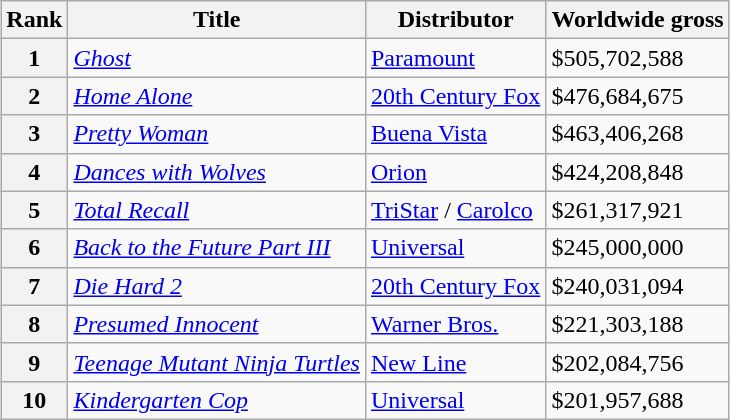<table class="wikitable sortable" style="margin:auto; margin:auto;">
<tr>
<th>Rank</th>
<th>Title</th>
<th>Distributor</th>
<th>Worldwide gross</th>
</tr>
<tr>
<th style="text-align:center;">1</th>
<td><em><a href='#'>Ghost</a></em></td>
<td><a href='#'>Paramount</a></td>
<td>$505,702,588</td>
</tr>
<tr>
<th style="text-align:center;">2</th>
<td><em><a href='#'>Home Alone</a></em></td>
<td><a href='#'>20th Century Fox</a></td>
<td>$476,684,675</td>
</tr>
<tr>
<th style="text-align:center;">3</th>
<td><em><a href='#'>Pretty Woman</a></em></td>
<td><a href='#'>Buena Vista</a></td>
<td>$463,406,268</td>
</tr>
<tr>
<th style="text-align:center;">4</th>
<td><em><a href='#'>Dances with Wolves</a></em></td>
<td><a href='#'>Orion</a></td>
<td>$424,208,848</td>
</tr>
<tr>
<th style="text-align:center;">5</th>
<td><em><a href='#'>Total Recall</a></em></td>
<td><a href='#'>TriStar</a> / <a href='#'>Carolco</a></td>
<td>$261,317,921</td>
</tr>
<tr>
<th style="text-align:center;">6</th>
<td><em><a href='#'>Back to the Future Part III</a></em></td>
<td><a href='#'>Universal</a></td>
<td>$245,000,000</td>
</tr>
<tr>
<th style="text-align:center;">7</th>
<td><em><a href='#'>Die Hard 2</a></em></td>
<td><a href='#'>20th Century Fox</a></td>
<td>$240,031,094</td>
</tr>
<tr>
<th style="text-align:center;">8</th>
<td><em><a href='#'>Presumed Innocent</a></em></td>
<td><a href='#'>Warner Bros.</a></td>
<td>$221,303,188</td>
</tr>
<tr>
<th style="text-align:center;">9</th>
<td><em><a href='#'>Teenage Mutant Ninja Turtles</a></em></td>
<td><a href='#'>New Line</a></td>
<td>$202,084,756</td>
</tr>
<tr>
<th style="text-align:center;">10</th>
<td><em><a href='#'>Kindergarten Cop</a></em></td>
<td><a href='#'>Universal</a></td>
<td>$201,957,688</td>
</tr>
</table>
